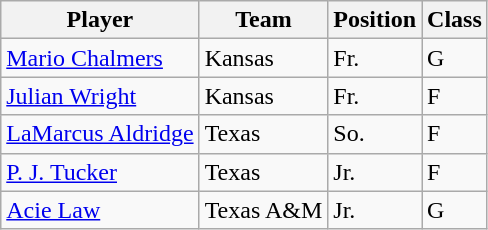<table class="wikitable">
<tr>
<th>Player</th>
<th>Team</th>
<th>Position</th>
<th>Class</th>
</tr>
<tr>
<td><a href='#'>Mario Chalmers</a></td>
<td>Kansas</td>
<td>Fr.</td>
<td>G</td>
</tr>
<tr>
<td><a href='#'>Julian Wright</a></td>
<td>Kansas</td>
<td>Fr.</td>
<td>F</td>
</tr>
<tr>
<td><a href='#'>LaMarcus Aldridge</a></td>
<td>Texas</td>
<td>So.</td>
<td>F</td>
</tr>
<tr>
<td><a href='#'>P. J. Tucker</a></td>
<td>Texas</td>
<td>Jr.</td>
<td>F</td>
</tr>
<tr>
<td><a href='#'>Acie Law</a></td>
<td>Texas A&M</td>
<td>Jr.</td>
<td>G</td>
</tr>
</table>
